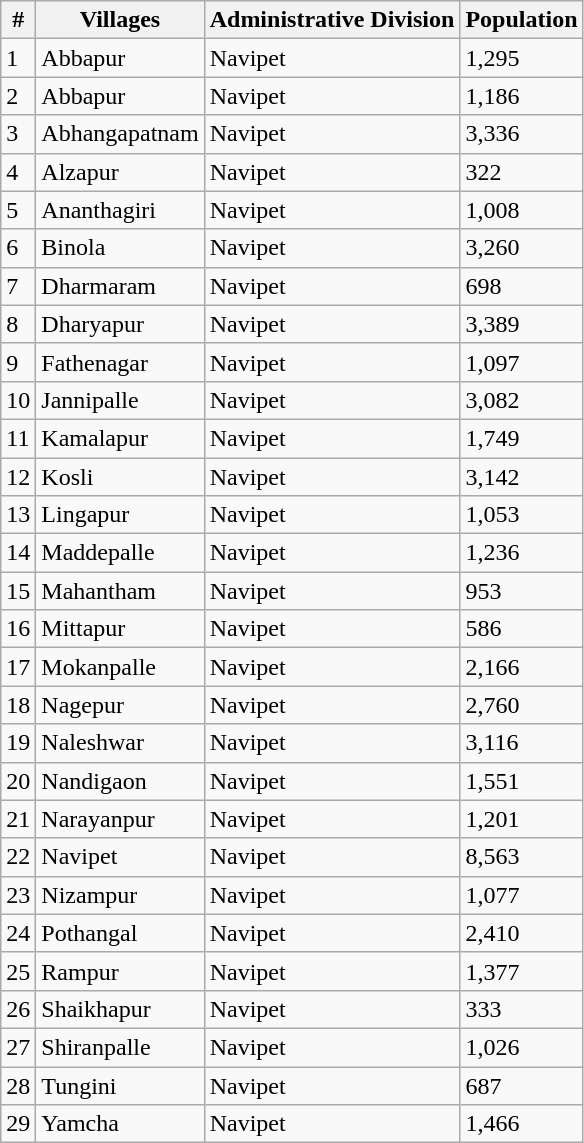<table class="wikitable">
<tr>
<th>#</th>
<th>Villages</th>
<th>Administrative Division</th>
<th>Population</th>
</tr>
<tr>
<td>1</td>
<td>Abbapur</td>
<td>Navipet</td>
<td>1,295</td>
</tr>
<tr>
<td>2</td>
<td>Abbapur</td>
<td>Navipet</td>
<td>1,186</td>
</tr>
<tr>
<td>3</td>
<td>Abhangapatnam</td>
<td>Navipet</td>
<td>3,336</td>
</tr>
<tr>
<td>4</td>
<td>Alzapur</td>
<td>Navipet</td>
<td>322</td>
</tr>
<tr>
<td>5</td>
<td>Ananthagiri</td>
<td>Navipet</td>
<td>1,008</td>
</tr>
<tr>
<td>6</td>
<td>Binola</td>
<td>Navipet</td>
<td>3,260</td>
</tr>
<tr>
<td>7</td>
<td>Dharmaram</td>
<td>Navipet</td>
<td>698</td>
</tr>
<tr>
<td>8</td>
<td>Dharyapur</td>
<td>Navipet</td>
<td>3,389</td>
</tr>
<tr>
<td>9</td>
<td>Fathenagar</td>
<td>Navipet</td>
<td>1,097</td>
</tr>
<tr>
<td>10</td>
<td>Jannipalle</td>
<td>Navipet</td>
<td>3,082</td>
</tr>
<tr>
<td>11</td>
<td>Kamalapur</td>
<td>Navipet</td>
<td>1,749</td>
</tr>
<tr>
<td>12</td>
<td>Kosli</td>
<td>Navipet</td>
<td>3,142</td>
</tr>
<tr>
<td>13</td>
<td>Lingapur</td>
<td>Navipet</td>
<td>1,053</td>
</tr>
<tr>
<td>14</td>
<td>Maddepalle</td>
<td>Navipet</td>
<td>1,236</td>
</tr>
<tr>
<td>15</td>
<td>Mahantham</td>
<td>Navipet</td>
<td>953</td>
</tr>
<tr>
<td>16</td>
<td>Mittapur</td>
<td>Navipet</td>
<td>586</td>
</tr>
<tr>
<td>17</td>
<td>Mokanpalle</td>
<td>Navipet</td>
<td>2,166</td>
</tr>
<tr>
<td>18</td>
<td>Nagepur</td>
<td>Navipet</td>
<td>2,760</td>
</tr>
<tr>
<td>19</td>
<td>Naleshwar</td>
<td>Navipet</td>
<td>3,116</td>
</tr>
<tr>
<td>20</td>
<td>Nandigaon</td>
<td>Navipet</td>
<td>1,551</td>
</tr>
<tr>
<td>21</td>
<td>Narayanpur</td>
<td>Navipet</td>
<td>1,201</td>
</tr>
<tr>
<td>22</td>
<td>Navipet</td>
<td>Navipet</td>
<td>8,563</td>
</tr>
<tr>
<td>23</td>
<td>Nizampur</td>
<td>Navipet</td>
<td>1,077</td>
</tr>
<tr>
<td>24</td>
<td>Pothangal</td>
<td>Navipet</td>
<td>2,410</td>
</tr>
<tr>
<td>25</td>
<td>Rampur</td>
<td>Navipet</td>
<td>1,377</td>
</tr>
<tr>
<td>26</td>
<td>Shaikhapur</td>
<td>Navipet</td>
<td>333</td>
</tr>
<tr>
<td>27</td>
<td>Shiranpalle</td>
<td>Navipet</td>
<td>1,026</td>
</tr>
<tr>
<td>28</td>
<td>Tungini</td>
<td>Navipet</td>
<td>687</td>
</tr>
<tr>
<td>29</td>
<td>Yamcha</td>
<td>Navipet</td>
<td>1,466</td>
</tr>
</table>
